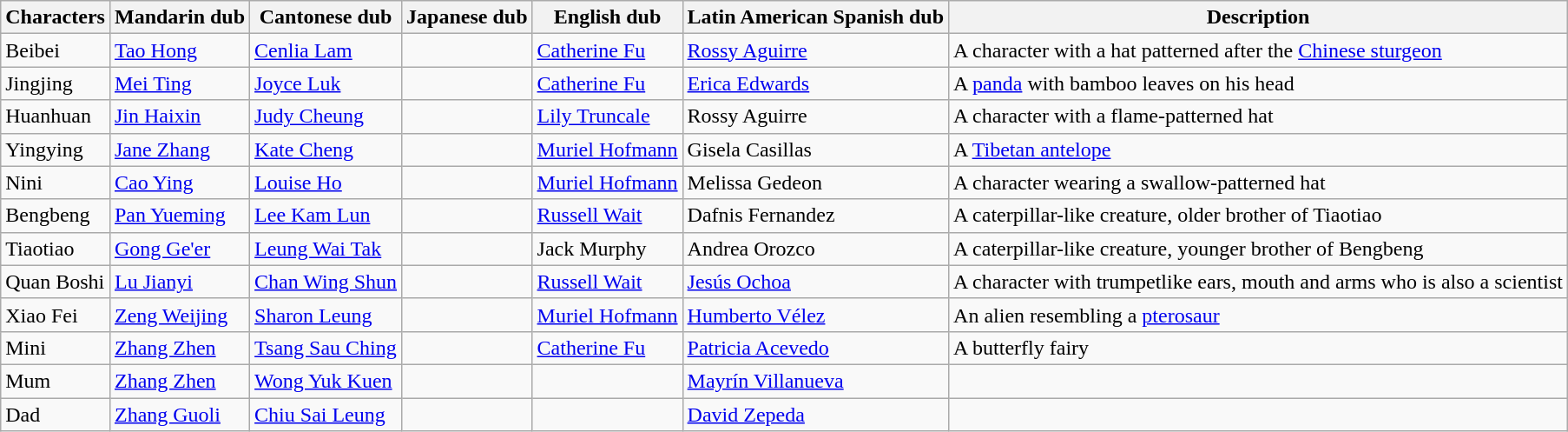<table class="wikitable">
<tr>
<th>Characters</th>
<th>Mandarin dub</th>
<th>Cantonese dub</th>
<th>Japanese dub</th>
<th>English dub</th>
<th>Latin American Spanish dub</th>
<th>Description</th>
</tr>
<tr>
<td>Beibei</td>
<td><a href='#'>Tao Hong</a></td>
<td><a href='#'>Cenlia Lam</a></td>
<td></td>
<td><a href='#'>Catherine Fu</a></td>
<td><a href='#'>Rossy Aguirre</a></td>
<td>A character with a hat patterned after the <a href='#'>Chinese sturgeon</a></td>
</tr>
<tr>
<td>Jingjing</td>
<td><a href='#'>Mei Ting</a></td>
<td><a href='#'>Joyce Luk</a></td>
<td></td>
<td><a href='#'>Catherine Fu</a></td>
<td><a href='#'>Erica Edwards</a></td>
<td>A <a href='#'>panda</a> with bamboo leaves on his head</td>
</tr>
<tr>
<td>Huanhuan</td>
<td><a href='#'>Jin Haixin</a></td>
<td><a href='#'>Judy Cheung</a></td>
<td></td>
<td><a href='#'>Lily Truncale</a></td>
<td>Rossy Aguirre</td>
<td>A character with a flame-patterned hat</td>
</tr>
<tr>
<td>Yingying</td>
<td><a href='#'>Jane Zhang</a></td>
<td><a href='#'>Kate Cheng</a></td>
<td></td>
<td><a href='#'>Muriel Hofmann</a></td>
<td>Gisela Casillas</td>
<td>A <a href='#'>Tibetan antelope</a></td>
</tr>
<tr>
<td>Nini</td>
<td><a href='#'>Cao Ying</a></td>
<td><a href='#'>Louise Ho</a></td>
<td></td>
<td><a href='#'>Muriel Hofmann</a></td>
<td>Melissa Gedeon</td>
<td>A character wearing a swallow-patterned hat</td>
</tr>
<tr>
<td>Bengbeng</td>
<td><a href='#'>Pan Yueming</a></td>
<td><a href='#'>Lee Kam Lun</a></td>
<td></td>
<td><a href='#'>Russell Wait</a></td>
<td>Dafnis Fernandez</td>
<td>A caterpillar-like creature, older brother of Tiaotiao</td>
</tr>
<tr>
<td>Tiaotiao</td>
<td><a href='#'>Gong Ge'er</a></td>
<td><a href='#'>Leung Wai Tak</a></td>
<td></td>
<td>Jack Murphy</td>
<td>Andrea Orozco</td>
<td>A caterpillar-like creature, younger brother of Bengbeng</td>
</tr>
<tr>
<td>Quan Boshi</td>
<td><a href='#'>Lu Jianyi</a></td>
<td><a href='#'>Chan Wing Shun</a></td>
<td></td>
<td><a href='#'>Russell Wait</a></td>
<td><a href='#'>Jesús Ochoa</a></td>
<td>A character with trumpetlike ears, mouth and arms who is also a scientist</td>
</tr>
<tr>
<td>Xiao Fei</td>
<td><a href='#'>Zeng Weijing</a></td>
<td><a href='#'>Sharon Leung</a></td>
<td></td>
<td><a href='#'>Muriel Hofmann</a></td>
<td><a href='#'>Humberto Vélez</a></td>
<td>An alien resembling a <a href='#'>pterosaur</a></td>
</tr>
<tr>
<td>Mini</td>
<td><a href='#'>Zhang Zhen</a></td>
<td><a href='#'>Tsang Sau Ching</a></td>
<td></td>
<td><a href='#'>Catherine Fu</a></td>
<td><a href='#'>Patricia Acevedo</a></td>
<td>A butterfly fairy</td>
</tr>
<tr>
<td>Mum</td>
<td><a href='#'>Zhang Zhen</a></td>
<td><a href='#'>Wong Yuk Kuen</a></td>
<td></td>
<td></td>
<td><a href='#'>Mayrín Villanueva</a></td>
<td></td>
</tr>
<tr>
<td>Dad</td>
<td><a href='#'>Zhang Guoli</a></td>
<td><a href='#'>Chiu Sai Leung</a></td>
<td></td>
<td></td>
<td><a href='#'>David Zepeda</a></td>
<td></td>
</tr>
</table>
